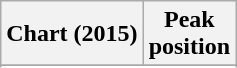<table class="wikitable">
<tr>
<th>Chart (2015)</th>
<th>Peak <br> position</th>
</tr>
<tr>
</tr>
<tr>
</tr>
</table>
